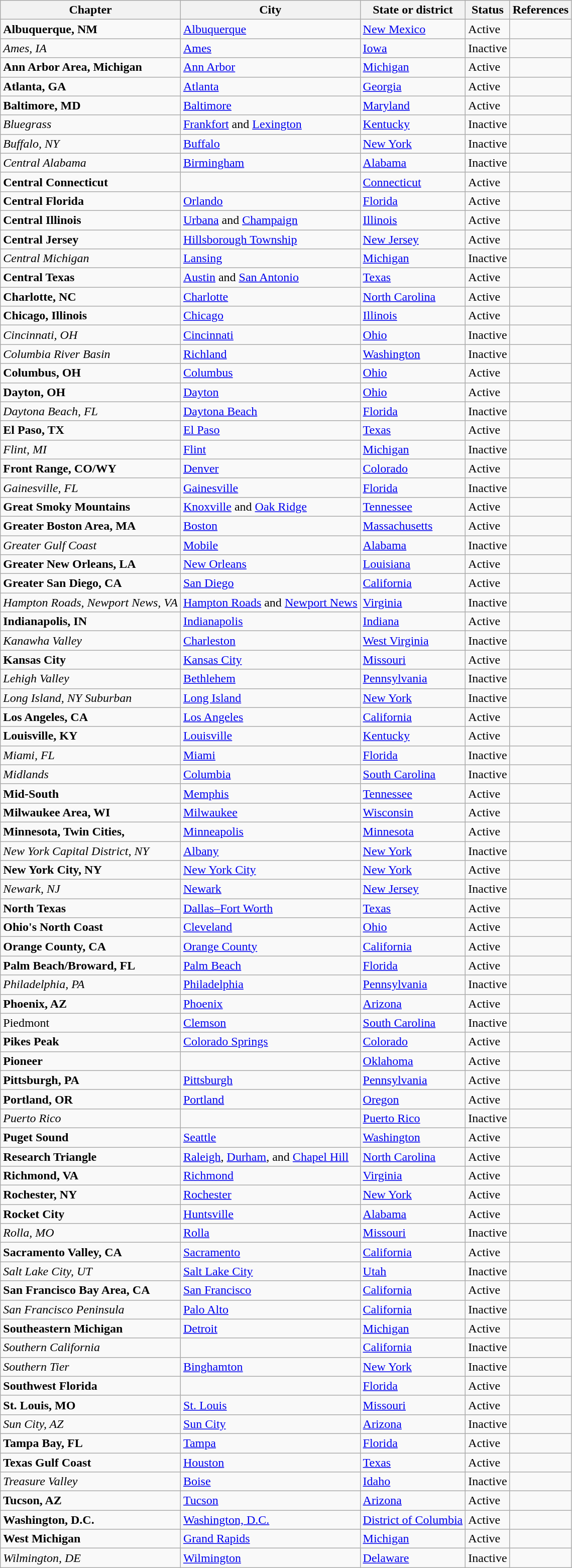<table class="wikitable sortable">
<tr>
<th>Chapter</th>
<th>City</th>
<th>State or district</th>
<th>Status</th>
<th>References</th>
</tr>
<tr>
<td><strong>Albuquerque, NM</strong></td>
<td><a href='#'>Albuquerque</a></td>
<td><a href='#'>New Mexico</a></td>
<td>Active</td>
<td></td>
</tr>
<tr>
<td><em>Ames, IA</em></td>
<td><a href='#'>Ames</a></td>
<td><a href='#'>Iowa</a></td>
<td>Inactive</td>
<td></td>
</tr>
<tr>
<td><strong>Ann Arbor Area, Michigan</strong></td>
<td><a href='#'>Ann Arbor</a></td>
<td><a href='#'>Michigan</a></td>
<td>Active</td>
<td></td>
</tr>
<tr>
<td><strong>Atlanta, GA</strong></td>
<td><a href='#'>Atlanta</a></td>
<td><a href='#'>Georgia</a></td>
<td>Active</td>
<td></td>
</tr>
<tr>
<td><strong>Baltimore, MD</strong></td>
<td><a href='#'>Baltimore</a></td>
<td><a href='#'>Maryland</a></td>
<td>Active</td>
<td></td>
</tr>
<tr>
<td><em>Bluegrass</em></td>
<td><a href='#'>Frankfort</a> and <a href='#'>Lexington</a></td>
<td><a href='#'>Kentucky</a></td>
<td>Inactive</td>
<td></td>
</tr>
<tr>
<td><em>Buffalo, NY</em></td>
<td><a href='#'>Buffalo</a></td>
<td><a href='#'>New York</a></td>
<td>Inactive</td>
<td></td>
</tr>
<tr>
<td><em>Central Alabama</em></td>
<td><a href='#'>Birmingham</a></td>
<td><a href='#'>Alabama</a></td>
<td>Inactive</td>
<td></td>
</tr>
<tr>
<td><strong>Central Connecticut</strong></td>
<td></td>
<td><a href='#'>Connecticut</a></td>
<td>Active</td>
<td></td>
</tr>
<tr>
<td><strong>Central Florida</strong></td>
<td><a href='#'>Orlando</a></td>
<td><a href='#'>Florida</a></td>
<td>Active</td>
<td></td>
</tr>
<tr>
<td><strong>Central Illinois</strong></td>
<td><a href='#'>Urbana</a> and <a href='#'>Champaign</a></td>
<td><a href='#'>Illinois</a></td>
<td>Active</td>
<td></td>
</tr>
<tr>
<td><strong>Central Jersey</strong></td>
<td><a href='#'>Hillsborough Township</a></td>
<td><a href='#'>New Jersey</a></td>
<td>Active</td>
<td></td>
</tr>
<tr>
<td><em>Central Michigan</em></td>
<td><a href='#'>Lansing</a></td>
<td><a href='#'>Michigan</a></td>
<td>Inactive</td>
<td></td>
</tr>
<tr>
<td><strong>Central  Texas</strong></td>
<td><a href='#'>Austin</a> and <a href='#'>San Antonio</a></td>
<td><a href='#'>Texas</a></td>
<td>Active</td>
<td></td>
</tr>
<tr>
<td><strong>Charlotte, NC</strong></td>
<td><a href='#'>Charlotte</a></td>
<td><a href='#'>North Carolina</a></td>
<td>Active</td>
<td></td>
</tr>
<tr>
<td><strong>Chicago, Illinois</strong></td>
<td><a href='#'>Chicago</a></td>
<td><a href='#'>Illinois</a></td>
<td>Active</td>
<td></td>
</tr>
<tr>
<td><em>Cincinnati, OH</em></td>
<td><a href='#'>Cincinnati</a></td>
<td><a href='#'>Ohio</a></td>
<td>Inactive</td>
<td></td>
</tr>
<tr>
<td><em>Columbia River  Basin</em></td>
<td><a href='#'>Richland</a></td>
<td><a href='#'>Washington</a></td>
<td>Inactive</td>
<td></td>
</tr>
<tr>
<td><strong>Columbus, OH</strong></td>
<td><a href='#'>Columbus</a></td>
<td><a href='#'>Ohio</a></td>
<td>Active</td>
<td></td>
</tr>
<tr>
<td><strong>Dayton, OH</strong></td>
<td><a href='#'>Dayton</a></td>
<td><a href='#'>Ohio</a></td>
<td>Active</td>
<td></td>
</tr>
<tr>
<td><em>Daytona Beach, FL</em></td>
<td><a href='#'>Daytona Beach</a></td>
<td><a href='#'>Florida</a></td>
<td>Inactive</td>
<td></td>
</tr>
<tr>
<td><strong>El Paso, TX</strong></td>
<td><a href='#'>El Paso</a></td>
<td><a href='#'>Texas</a></td>
<td>Active</td>
<td></td>
</tr>
<tr>
<td><em>Flint, MI</em></td>
<td><a href='#'>Flint</a></td>
<td><a href='#'>Michigan</a></td>
<td>Inactive</td>
<td></td>
</tr>
<tr>
<td><strong>Front Range, CO/WY</strong></td>
<td><a href='#'>Denver</a></td>
<td><a href='#'>Colorado</a></td>
<td>Active</td>
<td></td>
</tr>
<tr>
<td><em>Gainesville, FL</em></td>
<td><a href='#'>Gainesville</a></td>
<td><a href='#'>Florida</a></td>
<td>Inactive</td>
<td></td>
</tr>
<tr>
<td><strong>Great Smoky Mountains</strong></td>
<td><a href='#'>Knoxville</a> and <a href='#'>Oak Ridge</a></td>
<td><a href='#'>Tennessee</a></td>
<td>Active</td>
<td></td>
</tr>
<tr>
<td><strong>Greater Boston Area, MA</strong></td>
<td><a href='#'>Boston</a></td>
<td><a href='#'>Massachusetts</a></td>
<td>Active</td>
<td></td>
</tr>
<tr>
<td><em>Greater Gulf Coast</em></td>
<td><a href='#'>Mobile</a></td>
<td><a href='#'>Alabama</a></td>
<td>Inactive</td>
<td></td>
</tr>
<tr>
<td><strong>Greater New  Orleans, LA</strong></td>
<td><a href='#'>New Orleans</a></td>
<td><a href='#'>Louisiana</a></td>
<td>Active</td>
<td></td>
</tr>
<tr>
<td><strong>Greater San Diego, CA</strong></td>
<td><a href='#'>San Diego</a></td>
<td><a href='#'>California</a></td>
<td>Active</td>
<td></td>
</tr>
<tr>
<td><em>Hampton Roads, Newport News, VA</em></td>
<td><a href='#'>Hampton Roads</a> and <a href='#'>Newport News</a></td>
<td><a href='#'>Virginia</a></td>
<td>Inactive</td>
<td></td>
</tr>
<tr>
<td><strong>Indianapolis, IN</strong></td>
<td><a href='#'>Indianapolis</a></td>
<td><a href='#'>Indiana</a></td>
<td>Active</td>
<td></td>
</tr>
<tr>
<td><em>Kanawha Valley</em></td>
<td><a href='#'>Charleston</a></td>
<td><a href='#'>West Virginia</a></td>
<td>Inactive</td>
<td></td>
</tr>
<tr>
<td><strong>Kansas City</strong></td>
<td><a href='#'>Kansas City</a></td>
<td><a href='#'>Missouri</a></td>
<td>Active</td>
<td></td>
</tr>
<tr>
<td><em>Lehigh Valley</em></td>
<td><a href='#'>Bethlehem</a></td>
<td><a href='#'>Pennsylvania</a></td>
<td>Inactive</td>
<td></td>
</tr>
<tr>
<td><em>Long Island, NY Suburban</em></td>
<td><a href='#'>Long Island</a></td>
<td><a href='#'>New York</a></td>
<td>Inactive</td>
<td></td>
</tr>
<tr>
<td><strong>Los Angeles, CA</strong></td>
<td><a href='#'>Los Angeles</a></td>
<td><a href='#'>California</a></td>
<td>Active</td>
<td></td>
</tr>
<tr>
<td><strong>Louisville, KY</strong></td>
<td><a href='#'>Louisville</a></td>
<td><a href='#'>Kentucky</a></td>
<td>Active</td>
<td></td>
</tr>
<tr>
<td><em>Miami, FL</em></td>
<td><a href='#'>Miami</a></td>
<td><a href='#'>Florida</a></td>
<td>Inactive</td>
<td></td>
</tr>
<tr>
<td><em>Midlands</em></td>
<td><a href='#'>Columbia</a></td>
<td><a href='#'>South Carolina</a></td>
<td>Inactive</td>
<td></td>
</tr>
<tr>
<td><strong>Mid-South</strong></td>
<td><a href='#'>Memphis</a></td>
<td><a href='#'>Tennessee</a></td>
<td>Active</td>
<td></td>
</tr>
<tr>
<td><strong>Milwaukee Area, WI</strong></td>
<td><a href='#'>Milwaukee</a></td>
<td><a href='#'>Wisconsin</a></td>
<td>Active</td>
<td></td>
</tr>
<tr>
<td><strong>Minnesota, Twin Cities,</strong></td>
<td><a href='#'>Minneapolis</a></td>
<td><a href='#'>Minnesota</a></td>
<td>Active</td>
<td></td>
</tr>
<tr>
<td><em>New York Capital District, NY</em></td>
<td><a href='#'>Albany</a></td>
<td><a href='#'>New York</a></td>
<td>Inactive</td>
<td></td>
</tr>
<tr>
<td><strong>New York City, NY</strong></td>
<td><a href='#'>New York City</a></td>
<td><a href='#'>New York</a></td>
<td>Active</td>
<td></td>
</tr>
<tr>
<td><em>Newark, NJ</em></td>
<td><a href='#'>Newark</a></td>
<td><a href='#'>New Jersey</a></td>
<td>Inactive</td>
<td></td>
</tr>
<tr>
<td><strong>North  Texas</strong></td>
<td><a href='#'>Dallas–Fort Worth</a></td>
<td><a href='#'>Texas</a></td>
<td>Active</td>
<td></td>
</tr>
<tr>
<td><strong>Ohio's North Coast</strong></td>
<td><a href='#'>Cleveland</a></td>
<td><a href='#'>Ohio</a></td>
<td>Active</td>
<td></td>
</tr>
<tr>
<td><strong>Orange County, CA</strong></td>
<td><a href='#'>Orange County</a></td>
<td><a href='#'>California</a></td>
<td>Active</td>
<td></td>
</tr>
<tr>
<td><strong>Palm Beach/Broward, FL</strong></td>
<td><a href='#'>Palm Beach</a></td>
<td><a href='#'>Florida</a></td>
<td>Active</td>
<td></td>
</tr>
<tr>
<td><em>Philadelphia, PA</em></td>
<td><a href='#'>Philadelphia</a></td>
<td><a href='#'>Pennsylvania</a></td>
<td>Inactive</td>
<td></td>
</tr>
<tr>
<td><strong>Phoenix, AZ</strong></td>
<td><a href='#'>Phoenix</a></td>
<td><a href='#'>Arizona</a></td>
<td>Active</td>
<td></td>
</tr>
<tr>
<td>Piedmont</td>
<td><a href='#'>Clemson</a></td>
<td><a href='#'>South Carolina</a></td>
<td>Inactive</td>
<td></td>
</tr>
<tr>
<td><strong>Pikes Peak</strong></td>
<td><a href='#'>Colorado Springs</a></td>
<td><a href='#'>Colorado</a></td>
<td>Active</td>
<td></td>
</tr>
<tr>
<td><strong>Pioneer</strong></td>
<td></td>
<td><a href='#'>Oklahoma</a></td>
<td>Active</td>
<td></td>
</tr>
<tr>
<td><strong>Pittsburgh, PA</strong></td>
<td><a href='#'>Pittsburgh</a></td>
<td><a href='#'>Pennsylvania</a></td>
<td>Active</td>
<td></td>
</tr>
<tr>
<td><strong>Portland, OR</strong></td>
<td><a href='#'>Portland</a></td>
<td><a href='#'>Oregon</a></td>
<td>Active</td>
<td></td>
</tr>
<tr>
<td><em>Puerto Rico</em></td>
<td></td>
<td><a href='#'>Puerto Rico</a></td>
<td>Inactive</td>
<td></td>
</tr>
<tr>
<td><strong>Puget Sound</strong></td>
<td><a href='#'>Seattle</a></td>
<td><a href='#'>Washington</a></td>
<td>Active</td>
<td></td>
</tr>
<tr>
<td><strong>Research Triangle</strong></td>
<td><a href='#'>Raleigh</a>, <a href='#'>Durham</a>, and <a href='#'>Chapel Hill</a></td>
<td><a href='#'>North Carolina</a></td>
<td>Active</td>
<td></td>
</tr>
<tr>
<td><strong>Richmond, VA</strong></td>
<td><a href='#'>Richmond</a></td>
<td><a href='#'>Virginia</a></td>
<td>Active</td>
<td></td>
</tr>
<tr>
<td><strong>Rochester,  NY</strong></td>
<td><a href='#'>Rochester</a></td>
<td><a href='#'>New York</a></td>
<td>Active</td>
<td></td>
</tr>
<tr>
<td><strong>Rocket City</strong></td>
<td><a href='#'>Huntsville</a></td>
<td><a href='#'>Alabama</a></td>
<td>Active</td>
<td></td>
</tr>
<tr>
<td><em>Rolla, MO</em></td>
<td><a href='#'>Rolla</a></td>
<td><a href='#'>Missouri</a></td>
<td>Inactive</td>
<td></td>
</tr>
<tr>
<td><strong>Sacramento Valley, CA</strong></td>
<td><a href='#'>Sacramento</a></td>
<td><a href='#'>California</a></td>
<td>Active</td>
<td></td>
</tr>
<tr>
<td><em>Salt Lake City, UT</em></td>
<td><a href='#'>Salt Lake City</a></td>
<td><a href='#'>Utah</a></td>
<td>Inactive</td>
<td></td>
</tr>
<tr>
<td><strong>San Francisco Bay Area, CA</strong></td>
<td><a href='#'>San Francisco</a></td>
<td><a href='#'>California</a></td>
<td>Active</td>
<td></td>
</tr>
<tr>
<td><em>San Francisco Peninsula</em></td>
<td><a href='#'>Palo Alto</a></td>
<td><a href='#'>California</a></td>
<td>Inactive</td>
<td></td>
</tr>
<tr>
<td><strong>Southeastern Michigan</strong></td>
<td><a href='#'>Detroit</a></td>
<td><a href='#'>Michigan</a></td>
<td>Active</td>
<td></td>
</tr>
<tr>
<td><em>Southern California</em></td>
<td></td>
<td><a href='#'>California</a></td>
<td>Inactive</td>
<td></td>
</tr>
<tr>
<td><em>Southern Tier</em></td>
<td><a href='#'>Binghamton</a></td>
<td><a href='#'>New York</a></td>
<td>Inactive</td>
<td></td>
</tr>
<tr>
<td><strong>Southwest Florida</strong></td>
<td></td>
<td><a href='#'>Florida</a></td>
<td>Active</td>
<td></td>
</tr>
<tr>
<td><strong>St. Louis, MO</strong></td>
<td><a href='#'>St. Louis</a></td>
<td><a href='#'>Missouri</a></td>
<td>Active</td>
<td></td>
</tr>
<tr>
<td><em>Sun City, AZ</em></td>
<td><a href='#'>Sun City</a></td>
<td><a href='#'>Arizona</a></td>
<td>Inactive</td>
<td></td>
</tr>
<tr>
<td><strong>Tampa Bay, FL</strong></td>
<td><a href='#'>Tampa</a></td>
<td><a href='#'>Florida</a></td>
<td>Active</td>
<td></td>
</tr>
<tr>
<td><strong>Texas Gulf Coast</strong></td>
<td><a href='#'>Houston</a></td>
<td><a href='#'>Texas</a></td>
<td>Active</td>
<td></td>
</tr>
<tr>
<td><em>Treasure Valley</em></td>
<td><a href='#'>Boise</a></td>
<td><a href='#'>Idaho</a></td>
<td>Inactive</td>
<td></td>
</tr>
<tr>
<td><strong>Tucson, AZ</strong></td>
<td><a href='#'>Tucson</a></td>
<td><a href='#'>Arizona</a></td>
<td>Active</td>
<td></td>
</tr>
<tr>
<td><strong>Washington, D.C.</strong></td>
<td><a href='#'>Washington, D.C.</a></td>
<td><a href='#'>District of Columbia</a></td>
<td>Active</td>
<td></td>
</tr>
<tr>
<td><strong>West Michigan</strong></td>
<td><a href='#'>Grand Rapids</a></td>
<td><a href='#'>Michigan</a></td>
<td>Active</td>
<td></td>
</tr>
<tr>
<td><em>Wilmington, DE</em></td>
<td><a href='#'>Wilmington</a></td>
<td><a href='#'>Delaware</a></td>
<td>Inactive</td>
<td></td>
</tr>
</table>
